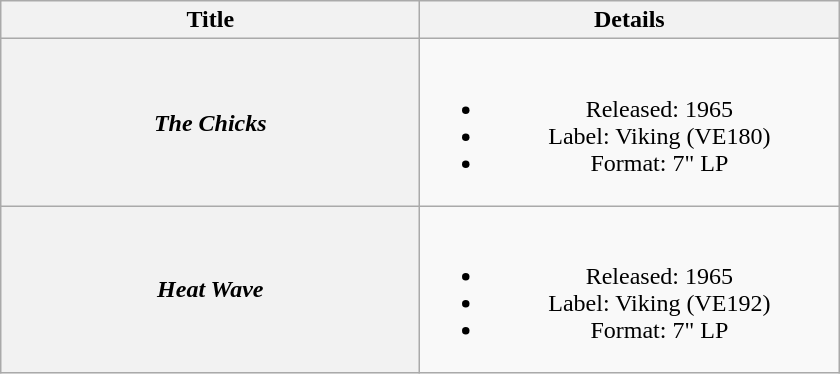<table class="wikitable plainrowheaders" style="text-align:center;" border="1">
<tr>
<th scope="col" style="width:17em;">Title</th>
<th scope="col" style="width:17em;">Details</th>
</tr>
<tr>
<th scope="row"><em>The Chicks</em></th>
<td><br><ul><li>Released: 1965</li><li>Label: Viking (VE180)</li><li>Format: 7" LP</li></ul></td>
</tr>
<tr>
<th scope="row"><em>Heat Wave</em></th>
<td><br><ul><li>Released: 1965</li><li>Label: Viking (VE192)</li><li>Format: 7" LP</li></ul></td>
</tr>
</table>
